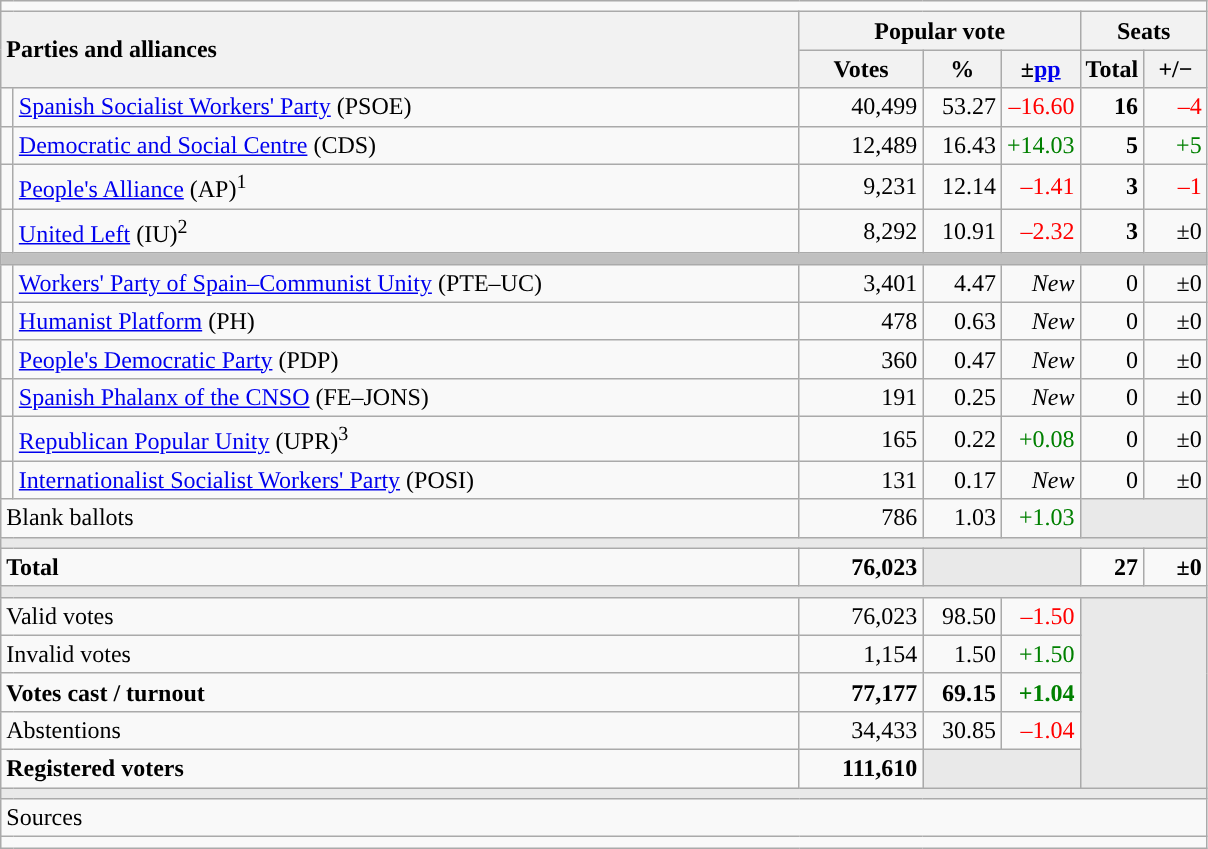<table class="wikitable" style="text-align:right;">
<tr>
<td colspan="7"></td>
</tr>
<tr>
<th style="text-align:left;" rowspan="2" colspan="2" width="525">Parties and alliances</th>
<th colspan="3">Popular vote</th>
<th colspan="2">Seats</th>
</tr>
<tr>
<th width="75">Votes</th>
<th width="45">%</th>
<th width="45">±<a href='#'>pp</a></th>
<th width="35">Total</th>
<th width="35">+/−</th>
</tr>
<tr>
<td width="1" style="color:inherit;background:"></td>
<td align="left"><a href='#'>Spanish Socialist Workers' Party</a> (PSOE)</td>
<td>40,499</td>
<td>53.27</td>
<td style="color:red;">–16.60</td>
<td><strong>16</strong></td>
<td style="color:red;">–4</td>
</tr>
<tr>
<td style="color:inherit;background:"></td>
<td align="left"><a href='#'>Democratic and Social Centre</a> (CDS)</td>
<td>12,489</td>
<td>16.43</td>
<td style="color:green;">+14.03</td>
<td><strong>5</strong></td>
<td style="color:green;">+5</td>
</tr>
<tr>
<td style="color:inherit;background:"></td>
<td align="left"><a href='#'>People's Alliance</a> (AP)<sup>1</sup></td>
<td>9,231</td>
<td>12.14</td>
<td style="color:red;">–1.41</td>
<td><strong>3</strong></td>
<td style="color:red;">–1</td>
</tr>
<tr>
<td style="color:inherit;background:"></td>
<td align="left"><a href='#'>United Left</a> (IU)<sup>2</sup></td>
<td>8,292</td>
<td>10.91</td>
<td style="color:red;">–2.32</td>
<td><strong>3</strong></td>
<td>±0</td>
</tr>
<tr>
<td colspan="7" bgcolor="#C0C0C0"></td>
</tr>
<tr>
<td style="color:inherit;background:"></td>
<td align="left"><a href='#'>Workers' Party of Spain–Communist Unity</a> (PTE–UC)</td>
<td>3,401</td>
<td>4.47</td>
<td><em>New</em></td>
<td>0</td>
<td>±0</td>
</tr>
<tr>
<td style="color:inherit;background:"></td>
<td align="left"><a href='#'>Humanist Platform</a> (PH)</td>
<td>478</td>
<td>0.63</td>
<td><em>New</em></td>
<td>0</td>
<td>±0</td>
</tr>
<tr>
<td style="color:inherit;background:"></td>
<td align="left"><a href='#'>People's Democratic Party</a> (PDP)</td>
<td>360</td>
<td>0.47</td>
<td><em>New</em></td>
<td>0</td>
<td>±0</td>
</tr>
<tr>
<td style="color:inherit;background:"></td>
<td align="left"><a href='#'>Spanish Phalanx of the CNSO</a> (FE–JONS)</td>
<td>191</td>
<td>0.25</td>
<td><em>New</em></td>
<td>0</td>
<td>±0</td>
</tr>
<tr>
<td style="color:inherit;background:"></td>
<td align="left"><a href='#'>Republican Popular Unity</a> (UPR)<sup>3</sup></td>
<td>165</td>
<td>0.22</td>
<td style="color:green;">+0.08</td>
<td>0</td>
<td>±0</td>
</tr>
<tr>
<td style="color:inherit;background:"></td>
<td align="left"><a href='#'>Internationalist Socialist Workers' Party</a> (POSI)</td>
<td>131</td>
<td>0.17</td>
<td><em>New</em></td>
<td>0</td>
<td>±0</td>
</tr>
<tr>
<td align="left" colspan="2">Blank ballots</td>
<td>786</td>
<td>1.03</td>
<td style="color:green;">+1.03</td>
<td bgcolor="#E9E9E9" colspan="2"></td>
</tr>
<tr>
<td colspan="7" bgcolor="#E9E9E9"></td>
</tr>
<tr style="font-weight:bold;">
<td align="left" colspan="2">Total</td>
<td>76,023</td>
<td bgcolor="#E9E9E9" colspan="2"></td>
<td>27</td>
<td>±0</td>
</tr>
<tr>
<td colspan="7" bgcolor="#E9E9E9"></td>
</tr>
<tr>
<td align="left" colspan="2">Valid votes</td>
<td>76,023</td>
<td>98.50</td>
<td style="color:red;">–1.50</td>
<td bgcolor="#E9E9E9" colspan="2" rowspan="5"></td>
</tr>
<tr>
<td align="left" colspan="2">Invalid votes</td>
<td>1,154</td>
<td>1.50</td>
<td style="color:green;">+1.50</td>
</tr>
<tr style="font-weight:bold;">
<td align="left" colspan="2">Votes cast / turnout</td>
<td>77,177</td>
<td>69.15</td>
<td style="color:green;">+1.04</td>
</tr>
<tr>
<td align="left" colspan="2">Abstentions</td>
<td>34,433</td>
<td>30.85</td>
<td style="color:red;">–1.04</td>
</tr>
<tr style="font-weight:bold;">
<td align="left" colspan="2">Registered voters</td>
<td>111,610</td>
<td bgcolor="#E9E9E9" colspan="2"></td>
</tr>
<tr>
<td colspan="7" bgcolor="#E9E9E9"></td>
</tr>
<tr>
<td align="left" colspan="7">Sources</td>
</tr>
<tr>
<td colspan="7" style="text-align:left; max-width:790px;"></td>
</tr>
</table>
